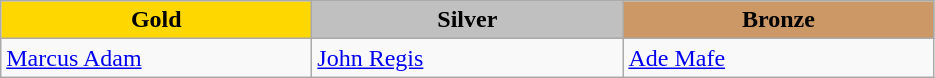<table class="wikitable" style="text-align:left">
<tr align="center">
<td width=200 bgcolor=gold><strong>Gold</strong></td>
<td width=200 bgcolor=silver><strong>Silver</strong></td>
<td width=200 bgcolor=CC9966><strong>Bronze</strong></td>
</tr>
<tr>
<td><a href='#'>Marcus Adam</a><br><em></em></td>
<td><a href='#'>John Regis</a><br><em></em></td>
<td><a href='#'>Ade Mafe</a><br><em></em></td>
</tr>
</table>
